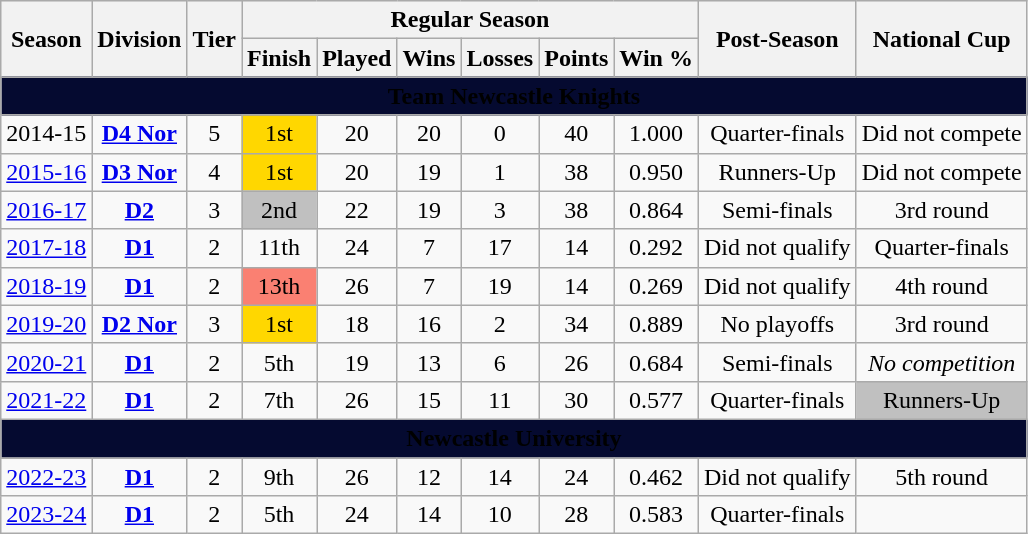<table class="wikitable" style="font-size:100%;">
<tr bgcolor="#efefef">
<th rowspan="2">Season</th>
<th rowspan="2">Division</th>
<th rowspan="2">Tier</th>
<th colspan="6">Regular Season</th>
<th rowspan="2">Post-Season</th>
<th rowspan="2">National Cup</th>
</tr>
<tr>
<th>Finish</th>
<th>Played</th>
<th>Wins</th>
<th>Losses</th>
<th>Points</th>
<th>Win %</th>
</tr>
<tr>
<td colspan="13" align=center bgcolor="#050A30"><span><strong>Team Newcastle Knights</strong></span></td>
</tr>
<tr>
<td style="text-align:center;">2014-15</td>
<td style="text-align:center;"><strong><a href='#'>D4 Nor</a></strong></td>
<td style="text-align:center;">5</td>
<td style="text-align:center;"bgcolor=gold>1st</td>
<td style="text-align:center;">20</td>
<td style="text-align:center;">20</td>
<td style="text-align:center;">0</td>
<td style="text-align:center;">40</td>
<td style="text-align:center;">1.000</td>
<td style="text-align:center;">Quarter-finals</td>
<td style="text-align:center;">Did not compete</td>
</tr>
<tr>
<td style="text-align:center;"><a href='#'>2015-16</a></td>
<td style="text-align:center;"><strong><a href='#'>D3 Nor</a></strong></td>
<td style="text-align:center;">4</td>
<td style="text-align:center;"bgcolor=gold>1st</td>
<td style="text-align:center;">20</td>
<td style="text-align:center;">19</td>
<td style="text-align:center;">1</td>
<td style="text-align:center;">38</td>
<td style="text-align:center;">0.950</td>
<td style="text-align:center;">Runners-Up</td>
<td style="text-align:center;">Did not compete</td>
</tr>
<tr>
<td style="text-align:center;"><a href='#'>2016-17</a></td>
<td style="text-align:center;"><strong><a href='#'>D2</a></strong></td>
<td style="text-align:center;">3</td>
<td style="text-align:center;"bgcolor=silver>2nd</td>
<td style="text-align:center;">22</td>
<td style="text-align:center;">19</td>
<td style="text-align:center;">3</td>
<td style="text-align:center;">38</td>
<td style="text-align:center;">0.864</td>
<td style="text-align:center;">Semi-finals</td>
<td style="text-align:center;">3rd round</td>
</tr>
<tr>
<td style="text-align:center;"><a href='#'>2017-18</a></td>
<td style="text-align:center;"><strong><a href='#'>D1</a></strong></td>
<td style="text-align:center;">2</td>
<td style="text-align:center;">11th</td>
<td style="text-align:center;">24</td>
<td style="text-align:center;">7</td>
<td style="text-align:center;">17</td>
<td style="text-align:center;">14</td>
<td style="text-align:center;">0.292</td>
<td style="text-align:center;">Did not qualify</td>
<td style="text-align:center;">Quarter-finals</td>
</tr>
<tr>
<td style="text-align:center;"><a href='#'>2018-19</a></td>
<td style="text-align:center;"><strong><a href='#'>D1</a></strong></td>
<td style="text-align:center;">2</td>
<td style="text-align:center;"bgcolor=#FA8072>13th</td>
<td style="text-align:center;">26</td>
<td style="text-align:center;">7</td>
<td style="text-align:center;">19</td>
<td style="text-align:center;">14</td>
<td style="text-align:center;">0.269</td>
<td style="text-align:center;">Did not qualify</td>
<td style="text-align:center;">4th round</td>
</tr>
<tr>
<td style="text-align:center;"><a href='#'>2019-20</a></td>
<td style="text-align:center;"><strong><a href='#'>D2 Nor</a></strong></td>
<td style="text-align:center;">3</td>
<td style="text-align:center;"bgcolor=gold>1st</td>
<td style="text-align:center;">18</td>
<td style="text-align:center;">16</td>
<td style="text-align:center;">2</td>
<td style="text-align:center;">34</td>
<td style="text-align:center;">0.889</td>
<td style="text-align:center;">No playoffs</td>
<td style="text-align:center;">3rd round</td>
</tr>
<tr>
<td style="text-align:center;"><a href='#'>2020-21</a></td>
<td style="text-align:center;"><strong><a href='#'>D1</a></strong></td>
<td style="text-align:center;">2</td>
<td style="text-align:center;">5th</td>
<td style="text-align:center;">19</td>
<td style="text-align:center;">13</td>
<td style="text-align:center;">6</td>
<td style="text-align:center;">26</td>
<td style="text-align:center;">0.684</td>
<td style="text-align:center;">Semi-finals</td>
<td style="text-align:center;"><em>No competition</em></td>
</tr>
<tr>
<td style="text-align:center;"><a href='#'>2021-22</a></td>
<td style="text-align:center;"><strong><a href='#'>D1</a></strong></td>
<td style="text-align:center;">2</td>
<td style="text-align:center;">7th</td>
<td style="text-align:center;">26</td>
<td style="text-align:center;">15</td>
<td style="text-align:center;">11</td>
<td style="text-align:center;">30</td>
<td style="text-align:center;">0.577</td>
<td style="text-align:center;">Quarter-finals</td>
<td style="text-align:center;" bgcolor=silver>Runners-Up</td>
</tr>
<tr>
<td colspan="13" align=center bgcolor="#050A30"><span><strong>Newcastle University</strong></span></td>
</tr>
<tr>
<td style="text-align:center;"><a href='#'>2022-23</a></td>
<td style="text-align:center;"><strong><a href='#'>D1</a></strong></td>
<td style="text-align:center;">2</td>
<td style="text-align:center;">9th</td>
<td style="text-align:center;">26</td>
<td style="text-align:center;">12</td>
<td style="text-align:center;">14</td>
<td style="text-align:center;">24</td>
<td style="text-align:center;">0.462</td>
<td style="text-align:center;">Did not qualify</td>
<td style="text-align:center;">5th round</td>
</tr>
<tr>
<td style="text-align:center;"><a href='#'>2023-24</a></td>
<td style="text-align:center;"><strong><a href='#'>D1</a></strong></td>
<td style="text-align:center;">2</td>
<td style="text-align:center;">5th</td>
<td style="text-align:center;">24</td>
<td style="text-align:center;">14</td>
<td style="text-align:center;">10</td>
<td style="text-align:center;">28</td>
<td style="text-align:center;">0.583</td>
<td style="text-align:center;">Quarter-finals</td>
<td style="text-align:center;"></td>
</tr>
</table>
